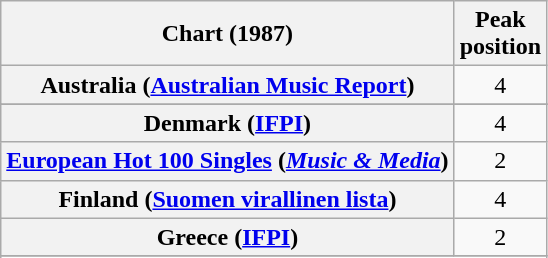<table class="wikitable sortable plainrowheaders" style="text-align:center">
<tr>
<th scope="col">Chart (1987)</th>
<th scope="col">Peak<br>position</th>
</tr>
<tr>
<th scope="row">Australia (<a href='#'>Australian Music Report</a>)</th>
<td>4</td>
</tr>
<tr>
</tr>
<tr>
</tr>
<tr>
<th scope="row">Denmark (<a href='#'>IFPI</a>)</th>
<td>4</td>
</tr>
<tr>
<th scope="row"><a href='#'>European Hot 100 Singles</a> (<em><a href='#'>Music & Media</a></em>)</th>
<td>2</td>
</tr>
<tr>
<th scope="row">Finland (<a href='#'>Suomen virallinen lista</a>)</th>
<td>4</td>
</tr>
<tr>
<th scope="row">Greece (<a href='#'>IFPI</a>)</th>
<td>2</td>
</tr>
<tr>
</tr>
<tr>
</tr>
<tr>
</tr>
<tr>
</tr>
<tr>
</tr>
<tr>
</tr>
<tr>
</tr>
<tr>
</tr>
</table>
